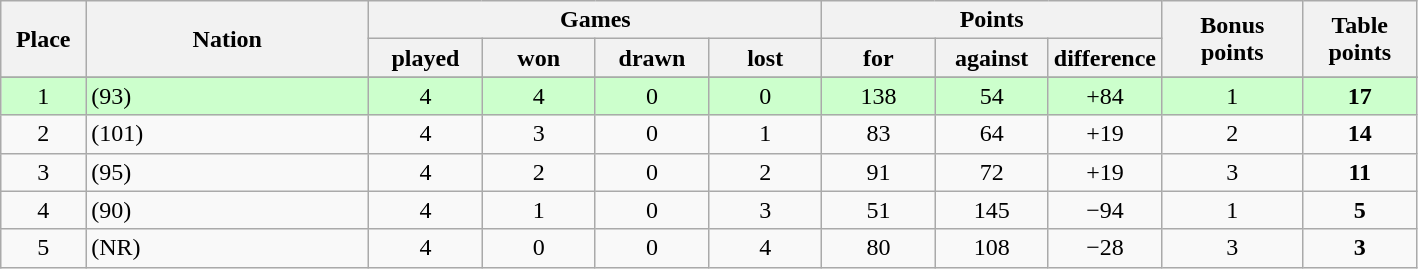<table class="wikitable">
<tr>
<th rowspan=2 width="6%">Place</th>
<th rowspan=2 width="20%">Nation</th>
<th colspan=4 width="40%">Games</th>
<th colspan=3 width="24%">Points</th>
<th rowspan=2 width="10%">Bonus<br>points</th>
<th rowspan=2 width="10%">Table<br>points</th>
</tr>
<tr>
<th width="8%">played</th>
<th width="8%">won</th>
<th width="8%">drawn</th>
<th width="8%">lost</th>
<th width="8%">for</th>
<th width="8%">against</th>
<th width="8%">difference</th>
</tr>
<tr>
</tr>
<tr align=center bgcolor="#ccffcc">
<td>1</td>
<td align=left> (93)</td>
<td>4</td>
<td>4</td>
<td>0</td>
<td>0</td>
<td>138</td>
<td>54</td>
<td>+84</td>
<td>1</td>
<td><strong>17</strong></td>
</tr>
<tr align=center>
<td>2</td>
<td align=left> (101)</td>
<td>4</td>
<td>3</td>
<td>0</td>
<td>1</td>
<td>83</td>
<td>64</td>
<td>+19</td>
<td>2</td>
<td><strong>14</strong></td>
</tr>
<tr align=center>
<td>3</td>
<td align=left> (95)</td>
<td>4</td>
<td>2</td>
<td>0</td>
<td>2</td>
<td>91</td>
<td>72</td>
<td>+19</td>
<td>3</td>
<td><strong>11</strong></td>
</tr>
<tr align=center>
<td>4</td>
<td align=left> (90)</td>
<td>4</td>
<td>1</td>
<td>0</td>
<td>3</td>
<td>51</td>
<td>145</td>
<td>−94</td>
<td>1</td>
<td><strong>5</strong></td>
</tr>
<tr align=center>
<td>5</td>
<td align=left> (NR)</td>
<td>4</td>
<td>0</td>
<td>0</td>
<td>4</td>
<td>80</td>
<td>108</td>
<td>−28</td>
<td>3</td>
<td><strong>3</strong></td>
</tr>
</table>
